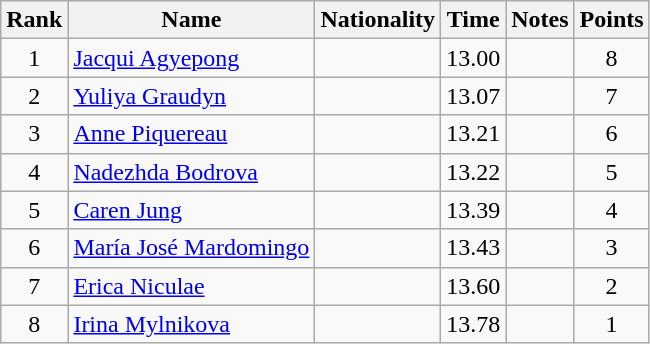<table class="wikitable sortable" style="text-align:center">
<tr>
<th>Rank</th>
<th>Name</th>
<th>Nationality</th>
<th>Time</th>
<th>Notes</th>
<th>Points</th>
</tr>
<tr>
<td>1</td>
<td align=left><a href='#'>Jacqui Agyepong</a></td>
<td align=left></td>
<td>13.00</td>
<td></td>
<td>8</td>
</tr>
<tr>
<td>2</td>
<td align=left><a href='#'>Yuliya Graudyn</a></td>
<td align=left></td>
<td>13.07</td>
<td></td>
<td>7</td>
</tr>
<tr>
<td>3</td>
<td align=left><a href='#'>Anne Piquereau</a></td>
<td align=left></td>
<td>13.21</td>
<td></td>
<td>6</td>
</tr>
<tr>
<td>4</td>
<td align=left><a href='#'>Nadezhda Bodrova</a></td>
<td align=left></td>
<td>13.22</td>
<td></td>
<td>5</td>
</tr>
<tr>
<td>5</td>
<td align=left><a href='#'>Caren Jung</a></td>
<td align=left></td>
<td>13.39</td>
<td></td>
<td>4</td>
</tr>
<tr>
<td>6</td>
<td align=left><a href='#'>María José Mardomingo</a></td>
<td align=left></td>
<td>13.43</td>
<td></td>
<td>3</td>
</tr>
<tr>
<td>7</td>
<td align=left><a href='#'>Erica Niculae</a></td>
<td align=left></td>
<td>13.60</td>
<td></td>
<td>2</td>
</tr>
<tr>
<td>8</td>
<td align=left><a href='#'>Irina Mylnikova</a></td>
<td align=left></td>
<td>13.78</td>
<td></td>
<td>1</td>
</tr>
</table>
